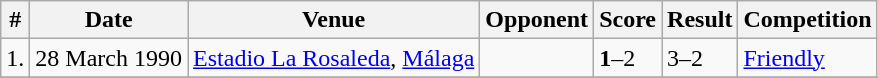<table class="wikitable">
<tr>
<th>#</th>
<th>Date</th>
<th>Venue</th>
<th>Opponent</th>
<th>Score</th>
<th>Result</th>
<th>Competition</th>
</tr>
<tr>
<td>1.</td>
<td>28 March 1990</td>
<td><a href='#'>Estadio La Rosaleda</a>, <a href='#'>Málaga</a></td>
<td></td>
<td><strong>1</strong>–2</td>
<td>3–2</td>
<td><a href='#'>Friendly</a></td>
</tr>
<tr>
</tr>
</table>
